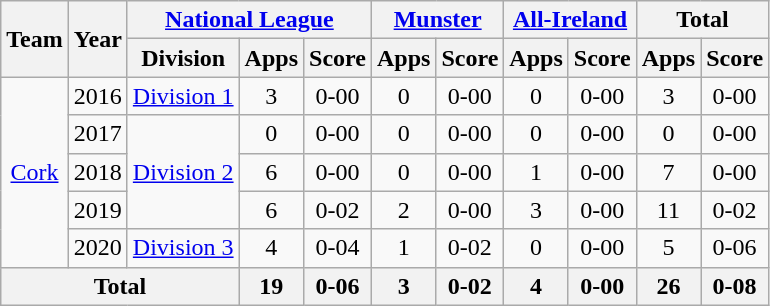<table class="wikitable" style="text-align:center">
<tr>
<th rowspan="2">Team</th>
<th rowspan="2">Year</th>
<th colspan="3"><a href='#'>National League</a></th>
<th colspan="2"><a href='#'>Munster</a></th>
<th colspan="2"><a href='#'>All-Ireland</a></th>
<th colspan="2">Total</th>
</tr>
<tr>
<th>Division</th>
<th>Apps</th>
<th>Score</th>
<th>Apps</th>
<th>Score</th>
<th>Apps</th>
<th>Score</th>
<th>Apps</th>
<th>Score</th>
</tr>
<tr>
<td rowspan="5"><a href='#'>Cork</a></td>
<td>2016</td>
<td rowspan="1"><a href='#'>Division 1</a></td>
<td>3</td>
<td>0-00</td>
<td>0</td>
<td>0-00</td>
<td>0</td>
<td>0-00</td>
<td>3</td>
<td>0-00</td>
</tr>
<tr>
<td>2017</td>
<td rowspan="3"><a href='#'>Division 2</a></td>
<td>0</td>
<td>0-00</td>
<td>0</td>
<td>0-00</td>
<td>0</td>
<td>0-00</td>
<td>0</td>
<td>0-00</td>
</tr>
<tr>
<td>2018</td>
<td>6</td>
<td>0-00</td>
<td>0</td>
<td>0-00</td>
<td>1</td>
<td>0-00</td>
<td>7</td>
<td>0-00</td>
</tr>
<tr>
<td>2019</td>
<td>6</td>
<td>0-02</td>
<td>2</td>
<td>0-00</td>
<td>3</td>
<td>0-00</td>
<td>11</td>
<td>0-02</td>
</tr>
<tr>
<td>2020</td>
<td rowspan="1"><a href='#'>Division 3</a></td>
<td>4</td>
<td>0-04</td>
<td>1</td>
<td>0-02</td>
<td>0</td>
<td>0-00</td>
<td>5</td>
<td>0-06</td>
</tr>
<tr>
<th colspan="3">Total</th>
<th>19</th>
<th>0-06</th>
<th>3</th>
<th>0-02</th>
<th>4</th>
<th>0-00</th>
<th>26</th>
<th>0-08</th>
</tr>
</table>
